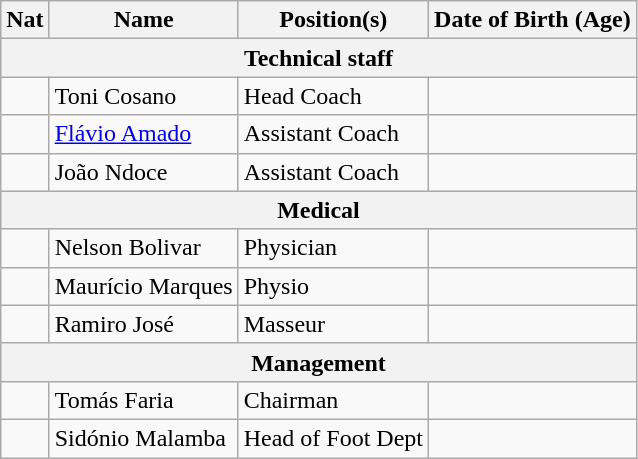<table class="wikitable ve-ce-branchNode ve-ce-tableNode">
<tr>
<th>Nat</th>
<th>Name</th>
<th>Position(s)</th>
<th>Date of Birth (Age)</th>
</tr>
<tr>
<th colspan="4">Technical staff</th>
</tr>
<tr>
<td></td>
<td>Toni Cosano</td>
<td>Head Coach</td>
<td></td>
</tr>
<tr>
<td></td>
<td><a href='#'>Flávio Amado</a></td>
<td>Assistant Coach</td>
<td></td>
</tr>
<tr>
<td></td>
<td>João Ndoce</td>
<td>Assistant Coach</td>
<td></td>
</tr>
<tr>
<th colspan="4">Medical</th>
</tr>
<tr>
<td></td>
<td>Nelson Bolivar</td>
<td>Physician</td>
<td></td>
</tr>
<tr>
<td></td>
<td>Maurício Marques</td>
<td>Physio</td>
<td></td>
</tr>
<tr>
<td></td>
<td>Ramiro José</td>
<td>Masseur</td>
<td></td>
</tr>
<tr>
<th colspan="4">Management</th>
</tr>
<tr>
<td></td>
<td>Tomás Faria</td>
<td>Chairman</td>
<td></td>
</tr>
<tr>
<td></td>
<td>Sidónio Malamba</td>
<td>Head of Foot Dept</td>
<td></td>
</tr>
</table>
